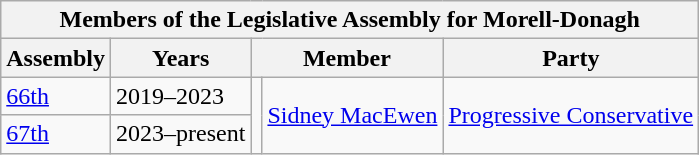<table class="wikitable" align=centre>
<tr>
<th colspan=5>Members of the Legislative Assembly for Morell-Donagh</th>
</tr>
<tr>
<th>Assembly</th>
<th>Years</th>
<th colspan="2">Member</th>
<th>Party</th>
</tr>
<tr>
<td><a href='#'>66th</a></td>
<td>2019–2023</td>
<td rowspan=2 ></td>
<td rowspan=2><a href='#'>Sidney MacEwen</a></td>
<td rowspan=2><a href='#'>Progressive Conservative</a></td>
</tr>
<tr>
<td><a href='#'>67th</a></td>
<td>2023–present</td>
</tr>
</table>
